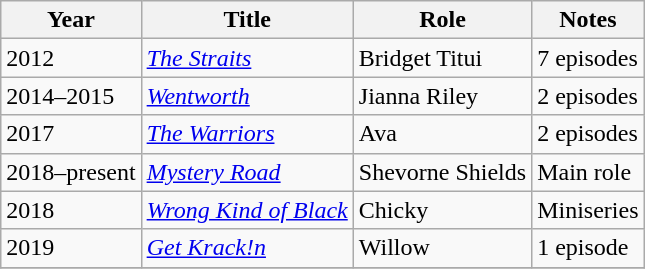<table class="wikitable sortable">
<tr>
<th>Year</th>
<th>Title</th>
<th>Role</th>
<th class="unsortable">Notes</th>
</tr>
<tr>
<td>2012</td>
<td><em><a href='#'>The Straits</a></em></td>
<td>Bridget Titui</td>
<td>7 episodes</td>
</tr>
<tr>
<td>2014–2015</td>
<td><em><a href='#'>Wentworth</a></em></td>
<td>Jianna Riley</td>
<td>2 episodes</td>
</tr>
<tr>
<td>2017</td>
<td><em><a href='#'>The Warriors</a></em></td>
<td>Ava</td>
<td>2 episodes</td>
</tr>
<tr>
<td>2018–present</td>
<td><em><a href='#'>Mystery Road</a></em></td>
<td>Shevorne Shields</td>
<td>Main role</td>
</tr>
<tr>
<td>2018</td>
<td><em><a href='#'>Wrong Kind of Black</a></em></td>
<td>Chicky</td>
<td>Miniseries</td>
</tr>
<tr>
<td>2019</td>
<td><em><a href='#'>Get Krack!n</a></em></td>
<td>Willow</td>
<td>1 episode</td>
</tr>
<tr>
</tr>
</table>
